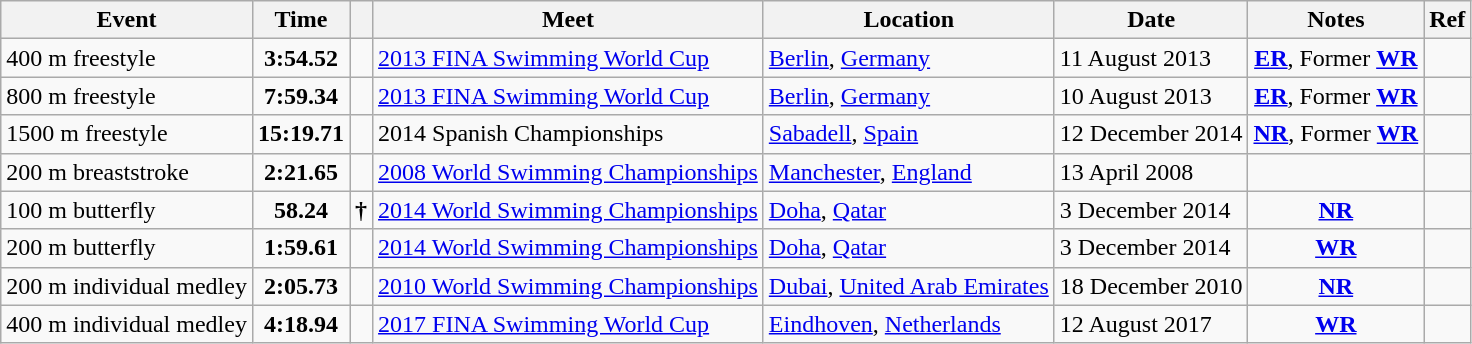<table class="wikitable">
<tr>
<th>Event</th>
<th>Time</th>
<th></th>
<th>Meet</th>
<th>Location</th>
<th>Date</th>
<th>Notes</th>
<th>Ref</th>
</tr>
<tr>
<td>400 m freestyle</td>
<td style="text-align:center;"><strong>3:54.52</strong></td>
<td></td>
<td><a href='#'>2013 FINA Swimming World Cup</a></td>
<td><a href='#'>Berlin</a>, <a href='#'>Germany</a></td>
<td>11 August 2013</td>
<td style="text-align:center;"><strong><a href='#'>ER</a></strong>, Former <strong><a href='#'>WR</a></strong></td>
<td style="text-align:center;"></td>
</tr>
<tr>
<td>800 m freestyle</td>
<td style="text-align:center;"><strong>7:59.34</strong></td>
<td></td>
<td><a href='#'>2013 FINA Swimming World Cup</a></td>
<td><a href='#'>Berlin</a>, <a href='#'>Germany</a></td>
<td>10 August 2013</td>
<td style="text-align:center;"><strong><a href='#'>ER</a></strong>, Former <strong><a href='#'>WR</a></strong></td>
<td style="text-align:center;"></td>
</tr>
<tr>
<td>1500 m freestyle</td>
<td style="text-align:center;"><strong>15:19.71</strong></td>
<td></td>
<td>2014 Spanish Championships</td>
<td><a href='#'>Sabadell</a>, <a href='#'>Spain</a></td>
<td>12 December 2014</td>
<td style="text-align:center;"><strong><a href='#'>NR</a></strong>, Former <strong><a href='#'>WR</a></strong></td>
<td style="text-align:center;"></td>
</tr>
<tr>
<td>200 m breaststroke</td>
<td style="text-align:center;"><strong>2:21.65</strong></td>
<td></td>
<td><a href='#'>2008 World Swimming Championships</a></td>
<td><a href='#'>Manchester</a>, <a href='#'>England</a></td>
<td>13 April 2008</td>
<td style="text-align:center;"></td>
<td style="text-align:center;"></td>
</tr>
<tr>
<td>100 m butterfly</td>
<td style="text-align:center;"><strong>58.24</strong></td>
<td><strong>†</strong></td>
<td><a href='#'>2014 World Swimming Championships</a></td>
<td><a href='#'>Doha</a>, <a href='#'>Qatar</a></td>
<td>3 December 2014</td>
<td style="text-align:center;"><strong><a href='#'>NR</a></strong></td>
<td style="text-align:center;"></td>
</tr>
<tr>
<td>200 m butterfly</td>
<td style="text-align:center;"><strong>1:59.61</strong></td>
<td></td>
<td><a href='#'>2014 World Swimming Championships</a></td>
<td><a href='#'>Doha</a>, <a href='#'>Qatar</a></td>
<td>3 December 2014</td>
<td style="text-align:center;"><strong><a href='#'>WR</a></strong></td>
<td style="text-align:center;"></td>
</tr>
<tr>
<td>200 m individual medley</td>
<td style="text-align:center;"><strong>2:05.73</strong></td>
<td></td>
<td><a href='#'>2010 World Swimming Championships</a></td>
<td><a href='#'>Dubai</a>, <a href='#'>United Arab Emirates</a></td>
<td>18 December 2010</td>
<td style="text-align:center;"><strong><a href='#'>NR</a></strong></td>
<td style="text-align:center;"></td>
</tr>
<tr>
<td>400 m individual medley</td>
<td style="text-align:center;"><strong>4:18.94</strong></td>
<td></td>
<td><a href='#'>2017 FINA Swimming World Cup</a></td>
<td><a href='#'>Eindhoven</a>, <a href='#'>Netherlands</a></td>
<td>12 August 2017</td>
<td style="text-align:center;"><strong><a href='#'>WR</a></strong></td>
<td style="text-align:center;"></td>
</tr>
</table>
